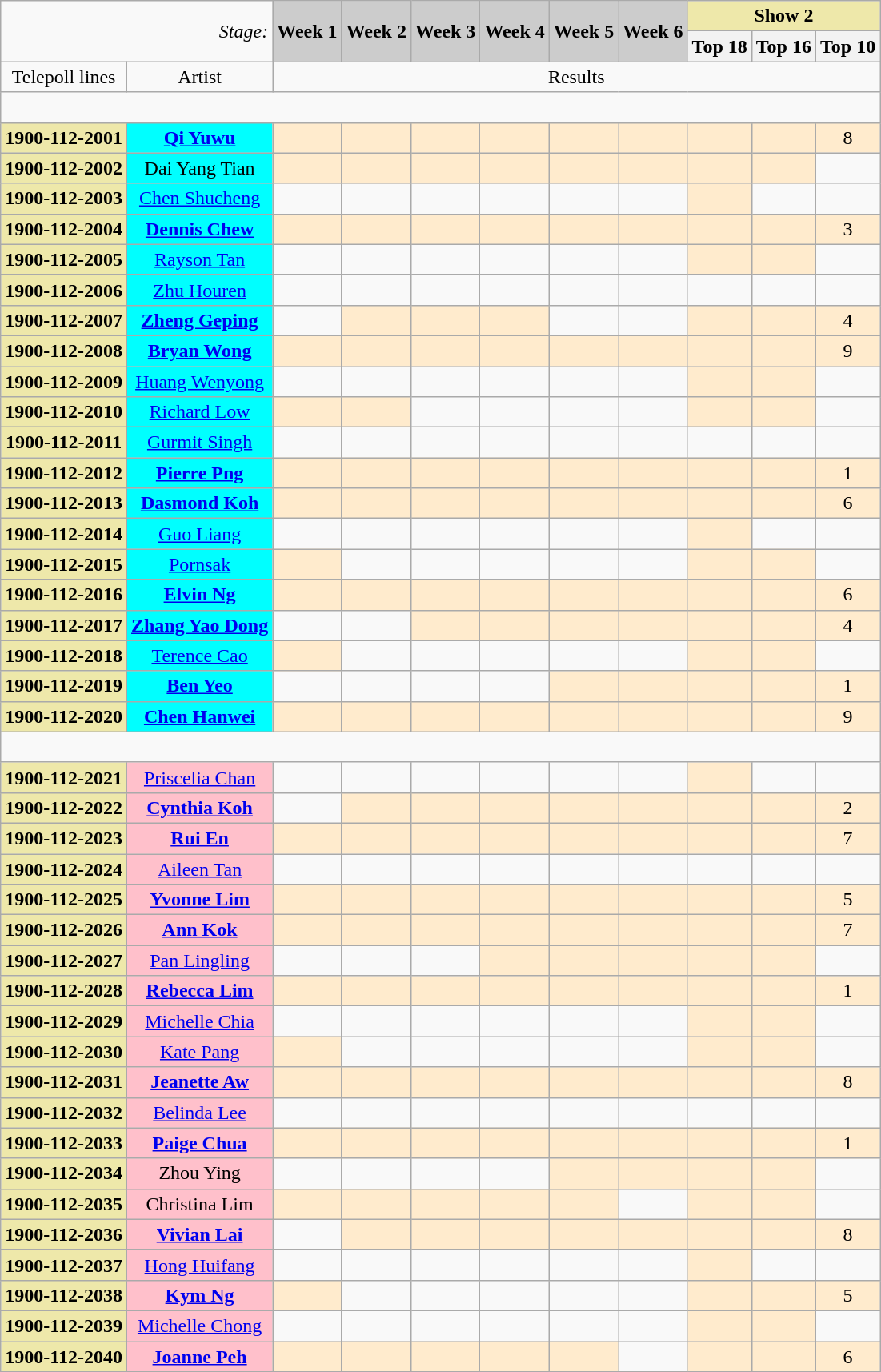<table class="wikitable">
<tr>
<td colspan=2 align="right" rowspan="2"><em>Stage:</em></td>
<td colspan=1 bgcolor="#CCCCCC" align="center" rowspan="2"><strong>Week 1</strong></td>
<td colspan=1 bgcolor="#CCCCCC" align="center" rowspan="2"><strong>Week 2</strong></td>
<td colspan=1 bgcolor="#CCCCCC" align="center" rowspan="2"><strong>Week 3</strong></td>
<td colspan=1 bgcolor="#CCCCCC" align="center" rowspan="2"><strong>Week 4</strong></td>
<td colspan=1 bgcolor="#CCCCCC" align="center" rowspan="2"><strong>Week 5</strong></td>
<td colspan=1 bgcolor="#CCCCCC" align="center" rowspan="2"><strong>Week 6</strong></td>
<td colspan=3 bgcolor="palegoldenrod" align="center"><strong>Show 2</strong></td>
</tr>
<tr>
<th align="center">Top 18</th>
<th align="center">Top 16</th>
<th align="center">Top 10</th>
</tr>
<tr>
<td colspan=1 align="center">Telepoll lines</td>
<td colspan=1 align="center">Artist</td>
<td colspan=9 align="center">Results</td>
</tr>
<tr>
<td colspan=11 align="center"><br><div></div></td>
</tr>
<tr>
<td bgcolor="palegoldenrod" align="center"><strong>1900-112-2001</strong></td>
<td bgcolor="cyan" align="center"><strong><a href='#'>Qi Yuwu</a></strong></td>
<td bgcolor="#FFEBCD"></td>
<td bgcolor="#FFEBCD"></td>
<td bgcolor="#FFEBCD"></td>
<td bgcolor="#FFEBCD"></td>
<td bgcolor="#FFEBCD"></td>
<td bgcolor="#FFEBCD"></td>
<td bgcolor="#FFEBCD"></td>
<td bgcolor="#FFEBCD"></td>
<td bgcolor="#FFEBCD" align="center">8</td>
</tr>
<tr>
<td bgcolor="palegoldenrod" align="center"><strong>1900-112-2002</strong></td>
<td bgcolor="cyan" align="center">Dai Yang Tian</td>
<td bgcolor="#FFEBCD"></td>
<td bgcolor="#FFEBCD"></td>
<td bgcolor="#FFEBCD"></td>
<td bgcolor="#FFEBCD"></td>
<td bgcolor="#FFEBCD"></td>
<td bgcolor="#FFEBCD"></td>
<td bgcolor="#FFEBCD"></td>
<td bgcolor="#FFEBCD"></td>
<td></td>
</tr>
<tr>
<td bgcolor="palegoldenrod" align="center"><strong>1900-112-2003</strong></td>
<td bgcolor="cyan" align="center"><a href='#'>Chen Shucheng</a></td>
<td></td>
<td></td>
<td></td>
<td></td>
<td></td>
<td></td>
<td bgcolor="#FFEBCD"></td>
<td></td>
<td></td>
</tr>
<tr>
<td bgcolor="palegoldenrod" align="center"><strong>1900-112-2004</strong></td>
<td bgcolor="cyan" align="center"><strong><a href='#'>Dennis Chew</a></strong></td>
<td bgcolor="#FFEBCD"></td>
<td bgcolor="#FFEBCD"></td>
<td bgcolor="#FFEBCD"></td>
<td bgcolor="#FFEBCD"></td>
<td bgcolor="#FFEBCD"></td>
<td bgcolor="#FFEBCD"></td>
<td bgcolor="#FFEBCD"></td>
<td bgcolor="#FFEBCD"></td>
<td bgcolor="#FFEBCD" align="center">3</td>
</tr>
<tr>
<td bgcolor="palegoldenrod" align="center"><strong>1900-112-2005</strong></td>
<td bgcolor="cyan" align="center"><a href='#'>Rayson Tan</a></td>
<td></td>
<td></td>
<td></td>
<td></td>
<td></td>
<td></td>
<td bgcolor="#FFEBCD"></td>
<td bgcolor="#FFEBCD"></td>
<td></td>
</tr>
<tr>
<td bgcolor="palegoldenrod" align="center"><strong>1900-112-2006</strong></td>
<td bgcolor="cyan" align="center"><a href='#'>Zhu Houren</a></td>
<td></td>
<td></td>
<td></td>
<td></td>
<td></td>
<td></td>
<td></td>
<td></td>
<td></td>
</tr>
<tr>
<td bgcolor="palegoldenrod" align="center"><strong>1900-112-2007</strong></td>
<td bgcolor="cyan" align="center"><strong><a href='#'>Zheng Geping</a></strong></td>
<td></td>
<td bgcolor="#FFEBCD"></td>
<td bgcolor="#FFEBCD"></td>
<td bgcolor="#FFEBCD"></td>
<td></td>
<td></td>
<td bgcolor="#FFEBCD"></td>
<td bgcolor="#FFEBCD"></td>
<td bgcolor="#FFEBCD" align="center">4</td>
</tr>
<tr>
<td bgcolor="palegoldenrod" align="center"><strong>1900-112-2008</strong></td>
<td bgcolor="cyan" align="center"><strong><a href='#'>Bryan Wong</a></strong></td>
<td bgcolor="#FFEBCD"></td>
<td bgcolor="#FFEBCD"></td>
<td bgcolor="#FFEBCD"></td>
<td bgcolor="#FFEBCD"></td>
<td bgcolor="#FFEBCD"></td>
<td bgcolor="#FFEBCD"></td>
<td bgcolor="#FFEBCD"></td>
<td bgcolor="#FFEBCD"></td>
<td bgcolor="#FFEBCD" align="center">9</td>
</tr>
<tr>
<td bgcolor="palegoldenrod" align="center"><strong>1900-112-2009</strong></td>
<td bgcolor="cyan" align="center"><a href='#'>Huang Wenyong</a></td>
<td></td>
<td></td>
<td></td>
<td></td>
<td></td>
<td></td>
<td bgcolor="#FFEBCD"></td>
<td bgcolor="#FFEBCD"></td>
<td></td>
</tr>
<tr>
<td bgcolor="palegoldenrod" align="center"><strong>1900-112-2010</strong></td>
<td bgcolor="cyan" align="center"><a href='#'>Richard Low</a></td>
<td bgcolor="#FFEBCD"></td>
<td bgcolor="#FFEBCD"></td>
<td></td>
<td></td>
<td></td>
<td></td>
<td bgcolor="#FFEBCD"></td>
<td bgcolor="#FFEBCD"></td>
<td></td>
</tr>
<tr>
<td bgcolor="palegoldenrod" align="center"><strong>1900-112-2011</strong></td>
<td bgcolor="cyan" align="center"><a href='#'>Gurmit Singh</a></td>
<td></td>
<td></td>
<td></td>
<td></td>
<td></td>
<td></td>
<td></td>
<td></td>
<td></td>
</tr>
<tr>
<td bgcolor="palegoldenrod" align="center"><strong>1900-112-2012</strong></td>
<td bgcolor="cyan" align="center"><strong><a href='#'>Pierre Png</a></strong></td>
<td bgcolor="#FFEBCD"></td>
<td bgcolor="#FFEBCD"></td>
<td bgcolor="#FFEBCD"></td>
<td bgcolor="#FFEBCD"></td>
<td bgcolor="#FFEBCD"></td>
<td bgcolor="#FFEBCD"></td>
<td bgcolor="#FFEBCD"></td>
<td bgcolor="#FFEBCD"></td>
<td bgcolor="#FFEBCD" align="center">1</td>
</tr>
<tr>
<td bgcolor="palegoldenrod" align="center"><strong>1900-112-2013</strong></td>
<td bgcolor="cyan" align="center"><strong><a href='#'>Dasmond Koh</a></strong></td>
<td bgcolor="#FFEBCD"></td>
<td bgcolor="#FFEBCD"></td>
<td bgcolor="#FFEBCD"></td>
<td bgcolor="#FFEBCD"></td>
<td bgcolor="#FFEBCD"></td>
<td bgcolor="#FFEBCD"></td>
<td bgcolor="#FFEBCD"></td>
<td bgcolor="#FFEBCD"></td>
<td bgcolor="#FFEBCD" align="center">6</td>
</tr>
<tr>
<td bgcolor="palegoldenrod" align="center"><strong>1900-112-2014</strong></td>
<td bgcolor="cyan" align="center"><a href='#'>Guo Liang</a></td>
<td></td>
<td></td>
<td></td>
<td></td>
<td></td>
<td></td>
<td bgcolor="#FFEBCD"></td>
<td></td>
<td></td>
</tr>
<tr>
<td bgcolor="palegoldenrod" align="center"><strong>1900-112-2015</strong></td>
<td bgcolor="cyan" align="center"><a href='#'>Pornsak</a></td>
<td bgcolor="#FFEBCD"></td>
<td></td>
<td></td>
<td></td>
<td></td>
<td></td>
<td bgcolor="#FFEBCD"></td>
<td bgcolor="#FFEBCD"></td>
<td></td>
</tr>
<tr>
<td bgcolor="palegoldenrod" align="center"><strong>1900-112-2016</strong></td>
<td bgcolor="cyan" align="center"><strong><a href='#'>Elvin Ng</a></strong></td>
<td bgcolor="#FFEBCD"></td>
<td bgcolor="#FFEBCD"></td>
<td bgcolor="#FFEBCD"></td>
<td bgcolor="#FFEBCD"></td>
<td bgcolor="#FFEBCD"></td>
<td bgcolor="#FFEBCD"></td>
<td bgcolor="#FFEBCD"></td>
<td bgcolor="#FFEBCD"></td>
<td bgcolor="#FFEBCD" align="center">6</td>
</tr>
<tr>
<td bgcolor="palegoldenrod" align="center"><strong>1900-112-2017</strong></td>
<td bgcolor="cyan" align="center"><strong><a href='#'>Zhang Yao Dong</a></strong></td>
<td></td>
<td></td>
<td bgcolor="#FFEBCD"></td>
<td bgcolor="#FFEBCD"></td>
<td bgcolor="#FFEBCD"></td>
<td bgcolor="#FFEBCD"></td>
<td bgcolor="#FFEBCD"></td>
<td bgcolor="#FFEBCD"></td>
<td bgcolor="#FFEBCD" align="center">4</td>
</tr>
<tr>
<td bgcolor="palegoldenrod" align="center"><strong>1900-112-2018</strong></td>
<td bgcolor="cyan" align="center"><a href='#'>Terence Cao</a></td>
<td bgcolor="#FFEBCD"></td>
<td></td>
<td></td>
<td></td>
<td></td>
<td></td>
<td bgcolor="#FFEBCD"></td>
<td bgcolor="#FFEBCD"></td>
<td></td>
</tr>
<tr>
<td bgcolor="palegoldenrod" align="center"><strong>1900-112-2019</strong></td>
<td bgcolor="cyan" align="center"><strong><a href='#'>Ben Yeo</a></strong></td>
<td></td>
<td></td>
<td></td>
<td></td>
<td bgcolor="#FFEBCD"></td>
<td bgcolor="#FFEBCD"></td>
<td bgcolor="#FFEBCD"></td>
<td bgcolor="#FFEBCD"></td>
<td bgcolor="#FFEBCD" align="center">1</td>
</tr>
<tr>
<td bgcolor="palegoldenrod" align="center"><strong>1900-112-2020</strong></td>
<td bgcolor="cyan" align="center"><strong><a href='#'>Chen Hanwei</a></strong></td>
<td bgcolor="#FFEBCD"></td>
<td bgcolor="#FFEBCD"></td>
<td bgcolor="#FFEBCD"></td>
<td bgcolor="#FFEBCD"></td>
<td bgcolor="#FFEBCD"></td>
<td bgcolor="#FFEBCD"></td>
<td bgcolor="#FFEBCD"></td>
<td bgcolor="#FFEBCD"></td>
<td bgcolor="#FFEBCD" align="center">9</td>
</tr>
<tr>
<td colspan=11 align="center"><br><div></div></td>
</tr>
<tr>
<td bgcolor="palegoldenrod" align="center"><strong>1900-112-2021</strong></td>
<td bgcolor="pink" align="center"><a href='#'>Priscelia Chan</a></td>
<td></td>
<td></td>
<td></td>
<td></td>
<td></td>
<td></td>
<td bgcolor="#FFEBCD"></td>
<td></td>
<td></td>
</tr>
<tr>
<td bgcolor="palegoldenrod" align="center"><strong>1900-112-2022</strong></td>
<td bgcolor="pink" align="center"><strong><a href='#'>Cynthia Koh</a></strong></td>
<td></td>
<td bgcolor="#FFEBCD"></td>
<td bgcolor="#FFEBCD"></td>
<td bgcolor="#FFEBCD"></td>
<td bgcolor="#FFEBCD"></td>
<td bgcolor="#FFEBCD"></td>
<td bgcolor="#FFEBCD"></td>
<td bgcolor="#FFEBCD"></td>
<td bgcolor="#FFEBCD" align="center">2</td>
</tr>
<tr>
<td bgcolor="palegoldenrod" align="center"><strong>1900-112-2023</strong></td>
<td bgcolor="pink" align="center"><strong><a href='#'>Rui En</a></strong></td>
<td bgcolor="#FFEBCD"></td>
<td bgcolor="#FFEBCD"></td>
<td bgcolor="#FFEBCD"></td>
<td bgcolor="#FFEBCD"></td>
<td bgcolor="#FFEBCD"></td>
<td bgcolor="#FFEBCD"></td>
<td bgcolor="#FFEBCD"></td>
<td bgcolor="#FFEBCD"></td>
<td bgcolor="#FFEBCD" align="center">7</td>
</tr>
<tr>
<td bgcolor="palegoldenrod" align="center"><strong>1900-112-2024</strong></td>
<td bgcolor="pink" align="center"><a href='#'>Aileen Tan</a></td>
<td></td>
<td></td>
<td></td>
<td></td>
<td></td>
<td></td>
<td></td>
<td></td>
<td></td>
</tr>
<tr>
<td bgcolor="palegoldenrod" align="center"><strong>1900-112-2025</strong></td>
<td bgcolor="pink" align="center"><strong><a href='#'>Yvonne Lim</a></strong></td>
<td bgcolor="#FFEBCD"></td>
<td bgcolor="#FFEBCD"></td>
<td bgcolor="#FFEBCD"></td>
<td bgcolor="#FFEBCD"></td>
<td bgcolor="#FFEBCD"></td>
<td bgcolor="#FFEBCD"></td>
<td bgcolor="#FFEBCD"></td>
<td bgcolor="#FFEBCD"></td>
<td bgcolor="#FFEBCD" align="center">5</td>
</tr>
<tr>
<td bgcolor="palegoldenrod" align="center"><strong>1900-112-2026</strong></td>
<td bgcolor="pink" align="center"><strong><a href='#'>Ann Kok</a></strong></td>
<td bgcolor="#FFEBCD"></td>
<td bgcolor="#FFEBCD"></td>
<td bgcolor="#FFEBCD"></td>
<td bgcolor="#FFEBCD"></td>
<td bgcolor="#FFEBCD"></td>
<td bgcolor="#FFEBCD"></td>
<td bgcolor="#FFEBCD"></td>
<td bgcolor="#FFEBCD"></td>
<td bgcolor="#FFEBCD" align="center">7</td>
</tr>
<tr>
<td bgcolor="palegoldenrod" align="center"><strong>1900-112-2027</strong></td>
<td bgcolor="pink" align="center"><a href='#'>Pan Lingling</a></td>
<td></td>
<td></td>
<td></td>
<td bgcolor="#FFEBCD"></td>
<td bgcolor="#FFEBCD"></td>
<td bgcolor="#FFEBCD"></td>
<td bgcolor="#FFEBCD"></td>
<td bgcolor="#FFEBCD"></td>
<td></td>
</tr>
<tr>
<td bgcolor="palegoldenrod" align="center"><strong>1900-112-2028</strong></td>
<td bgcolor="pink" align="center"><strong><a href='#'>Rebecca Lim</a></strong></td>
<td bgcolor="#FFEBCD"></td>
<td bgcolor="#FFEBCD"></td>
<td bgcolor="#FFEBCD"></td>
<td bgcolor="#FFEBCD"></td>
<td bgcolor="#FFEBCD"></td>
<td bgcolor="#FFEBCD"></td>
<td bgcolor="#FFEBCD"></td>
<td bgcolor="#FFEBCD"></td>
<td bgcolor="#FFEBCD" align="center">1</td>
</tr>
<tr>
<td bgcolor="palegoldenrod" align="center"><strong>1900-112-2029</strong></td>
<td bgcolor="pink" align="center"><a href='#'>Michelle Chia</a></td>
<td></td>
<td></td>
<td></td>
<td></td>
<td></td>
<td></td>
<td bgcolor="#FFEBCD"></td>
<td bgcolor="#FFEBCD"></td>
<td></td>
</tr>
<tr>
<td bgcolor="palegoldenrod" align="center"><strong>1900-112-2030</strong></td>
<td bgcolor="pink" align="center"><a href='#'>Kate Pang</a></td>
<td bgcolor="#FFEBCD"></td>
<td></td>
<td></td>
<td></td>
<td></td>
<td></td>
<td bgcolor="#FFEBCD"></td>
<td bgcolor="#FFEBCD"></td>
<td></td>
</tr>
<tr>
<td bgcolor="palegoldenrod" align="center"><strong>1900-112-2031</strong></td>
<td bgcolor="pink" align="center"><strong><a href='#'>Jeanette Aw</a></strong></td>
<td bgcolor="#FFEBCD"></td>
<td bgcolor="#FFEBCD"></td>
<td bgcolor="#FFEBCD"></td>
<td bgcolor="#FFEBCD"></td>
<td bgcolor="#FFEBCD"></td>
<td bgcolor="#FFEBCD"></td>
<td bgcolor="#FFEBCD"></td>
<td bgcolor="#FFEBCD"></td>
<td bgcolor="#FFEBCD" align="center">8</td>
</tr>
<tr>
<td bgcolor="palegoldenrod" align="center"><strong>1900-112-2032</strong></td>
<td bgcolor="pink" align="center"><a href='#'>Belinda Lee</a></td>
<td></td>
<td></td>
<td></td>
<td></td>
<td></td>
<td></td>
<td></td>
<td></td>
<td></td>
</tr>
<tr>
<td bgcolor="palegoldenrod" align="center"><strong>1900-112-2033</strong></td>
<td bgcolor="pink" align="center"><strong><a href='#'>Paige Chua</a></strong></td>
<td bgcolor="#FFEBCD"></td>
<td bgcolor="#FFEBCD"></td>
<td bgcolor="#FFEBCD"></td>
<td bgcolor="#FFEBCD"></td>
<td bgcolor="#FFEBCD"></td>
<td bgcolor="#FFEBCD"></td>
<td bgcolor="#FFEBCD"></td>
<td bgcolor="#FFEBCD"></td>
<td bgcolor="#FFEBCD" align="center">1</td>
</tr>
<tr>
<td bgcolor="palegoldenrod" align="center"><strong>1900-112-2034</strong></td>
<td bgcolor="pink" align="center">Zhou Ying</td>
<td></td>
<td></td>
<td></td>
<td></td>
<td bgcolor="#FFEBCD"></td>
<td bgcolor="#FFEBCD"></td>
<td bgcolor="#FFEBCD"></td>
<td bgcolor="#FFEBCD"></td>
<td></td>
</tr>
<tr>
<td bgcolor="palegoldenrod" align="center"><strong>1900-112-2035</strong></td>
<td bgcolor="pink" align="center">Christina Lim</td>
<td bgcolor="#FFEBCD"></td>
<td bgcolor="#FFEBCD"></td>
<td bgcolor="#FFEBCD"></td>
<td bgcolor="#FFEBCD"></td>
<td bgcolor="#FFEBCD"></td>
<td></td>
<td bgcolor="#FFEBCD"></td>
<td bgcolor="#FFEBCD"></td>
<td></td>
</tr>
<tr>
<td bgcolor="palegoldenrod" align="center"><strong>1900-112-2036</strong></td>
<td bgcolor="pink" align="center"><strong><a href='#'>Vivian Lai</a></strong></td>
<td></td>
<td bgcolor="#FFEBCD"></td>
<td bgcolor="#FFEBCD"></td>
<td bgcolor="#FFEBCD"></td>
<td bgcolor="#FFEBCD"></td>
<td bgcolor="#FFEBCD"></td>
<td bgcolor="#FFEBCD"></td>
<td bgcolor="#FFEBCD"></td>
<td bgcolor="#FFEBCD" align="center">8</td>
</tr>
<tr>
<td bgcolor="palegoldenrod" align="center"><strong>1900-112-2037</strong></td>
<td bgcolor="pink" align="center"><a href='#'>Hong Huifang</a></td>
<td></td>
<td></td>
<td></td>
<td></td>
<td></td>
<td></td>
<td bgcolor="#FFEBCD"></td>
<td></td>
<td></td>
</tr>
<tr>
<td bgcolor="palegoldenrod" align="center"><strong>1900-112-2038</strong></td>
<td bgcolor="pink" align="center"><strong><a href='#'>Kym Ng</a> </strong></td>
<td bgcolor="#FFEBCD"></td>
<td></td>
<td></td>
<td></td>
<td></td>
<td></td>
<td bgcolor="#FFEBCD"></td>
<td bgcolor="#FFEBCD"></td>
<td bgcolor="#FFEBCD" align="center">5</td>
</tr>
<tr>
<td bgcolor="palegoldenrod" align="center"><strong>1900-112-2039</strong></td>
<td bgcolor="pink" align="center"><a href='#'>Michelle Chong</a></td>
<td></td>
<td></td>
<td></td>
<td></td>
<td></td>
<td></td>
<td bgcolor="#FFEBCD"></td>
<td bgcolor="#FFEBCD"></td>
<td></td>
</tr>
<tr>
<td bgcolor="palegoldenrod" align="center"><strong>1900-112-2040</strong></td>
<td bgcolor="pink" align="center"><strong><a href='#'>Joanne Peh</a></strong></td>
<td bgcolor="#FFEBCD"></td>
<td bgcolor="#FFEBCD"></td>
<td bgcolor="#FFEBCD"></td>
<td bgcolor="#FFEBCD"></td>
<td bgcolor="#FFEBCD"></td>
<td></td>
<td bgcolor="#FFEBCD"></td>
<td bgcolor="#FFEBCD"></td>
<td bgcolor="#FFEBCD" align="center">6</td>
</tr>
<tr>
</tr>
</table>
